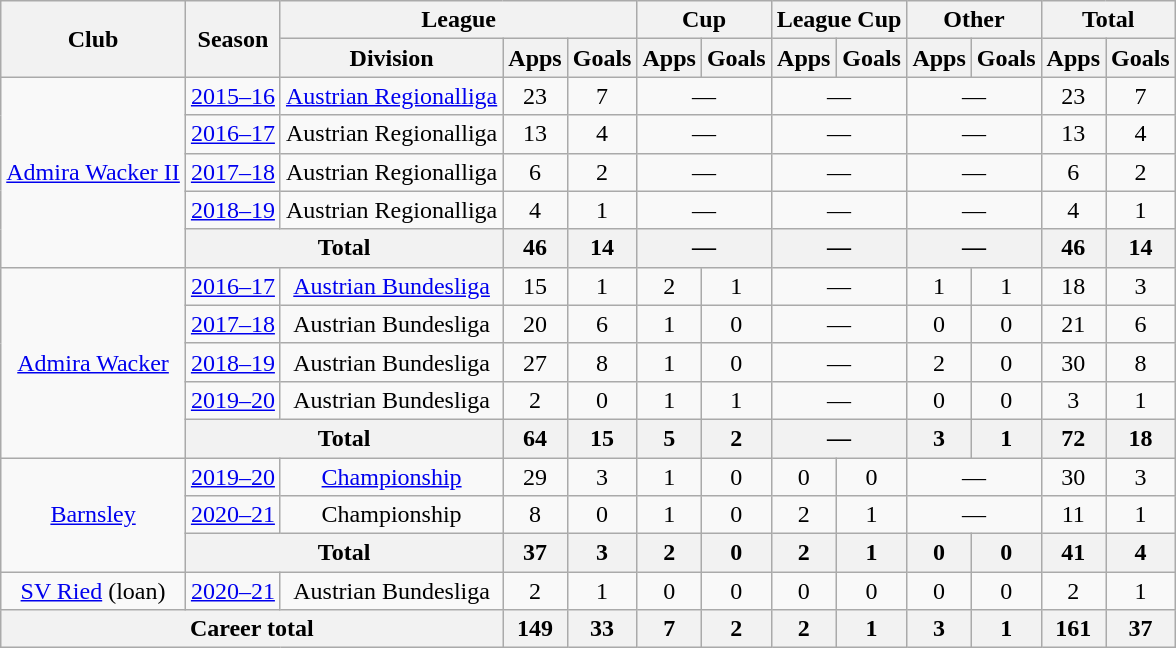<table class="wikitable" style="text-align: center;">
<tr>
<th rowspan="2">Club</th>
<th rowspan="2">Season</th>
<th colspan="3">League</th>
<th colspan="2">Cup</th>
<th colspan="2">League Cup</th>
<th colspan="2">Other</th>
<th colspan="2">Total</th>
</tr>
<tr>
<th>Division</th>
<th>Apps</th>
<th>Goals</th>
<th>Apps</th>
<th>Goals</th>
<th>Apps</th>
<th>Goals</th>
<th>Apps</th>
<th>Goals</th>
<th>Apps</th>
<th>Goals</th>
</tr>
<tr>
<td rowspan=5><a href='#'>Admira Wacker II</a></td>
<td><a href='#'>2015–16</a></td>
<td><a href='#'>Austrian Regionalliga</a></td>
<td>23</td>
<td>7</td>
<td colspan=2>—</td>
<td colspan=2>—</td>
<td colspan=2>—</td>
<td>23</td>
<td>7</td>
</tr>
<tr>
<td><a href='#'>2016–17</a></td>
<td>Austrian Regionalliga</td>
<td>13</td>
<td>4</td>
<td colspan=2>—</td>
<td colspan=2>—</td>
<td colspan=2>—</td>
<td>13</td>
<td>4</td>
</tr>
<tr>
<td><a href='#'>2017–18</a></td>
<td>Austrian Regionalliga</td>
<td>6</td>
<td>2</td>
<td colspan=2>—</td>
<td colspan=2>—</td>
<td colspan=2>—</td>
<td>6</td>
<td>2</td>
</tr>
<tr>
<td><a href='#'>2018–19</a></td>
<td>Austrian Regionalliga</td>
<td>4</td>
<td>1</td>
<td colspan=2>—</td>
<td colspan=2>—</td>
<td colspan=2>—</td>
<td>4</td>
<td>1</td>
</tr>
<tr>
<th colspan=2>Total</th>
<th>46</th>
<th>14</th>
<th colspan=2>—</th>
<th colspan=2>—</th>
<th colspan=2>—</th>
<th>46</th>
<th>14</th>
</tr>
<tr>
<td rowspan=5><a href='#'>Admira Wacker</a></td>
<td><a href='#'>2016–17</a></td>
<td><a href='#'>Austrian Bundesliga</a></td>
<td>15</td>
<td>1</td>
<td>2</td>
<td>1</td>
<td colspan=2>—</td>
<td>1</td>
<td>1</td>
<td>18</td>
<td>3</td>
</tr>
<tr>
<td><a href='#'>2017–18</a></td>
<td>Austrian Bundesliga</td>
<td>20</td>
<td>6</td>
<td>1</td>
<td>0</td>
<td colspan=2>—</td>
<td>0</td>
<td>0</td>
<td>21</td>
<td>6</td>
</tr>
<tr>
<td><a href='#'>2018–19</a></td>
<td>Austrian Bundesliga</td>
<td>27</td>
<td>8</td>
<td>1</td>
<td>0</td>
<td colspan=2>—</td>
<td>2</td>
<td>0</td>
<td>30</td>
<td>8</td>
</tr>
<tr>
<td><a href='#'>2019–20</a></td>
<td>Austrian Bundesliga</td>
<td>2</td>
<td>0</td>
<td>1</td>
<td>1</td>
<td colspan=2>—</td>
<td>0</td>
<td>0</td>
<td>3</td>
<td>1</td>
</tr>
<tr>
<th colspan=2>Total</th>
<th>64</th>
<th>15</th>
<th>5</th>
<th>2</th>
<th colspan=2>—</th>
<th>3</th>
<th>1</th>
<th>72</th>
<th>18</th>
</tr>
<tr>
<td rowspan=3><a href='#'>Barnsley</a></td>
<td><a href='#'>2019–20</a></td>
<td><a href='#'>Championship</a></td>
<td>29</td>
<td>3</td>
<td>1</td>
<td>0</td>
<td>0</td>
<td>0</td>
<td colspan=2>—</td>
<td>30</td>
<td>3</td>
</tr>
<tr>
<td><a href='#'>2020–21</a></td>
<td>Championship</td>
<td>8</td>
<td>0</td>
<td>1</td>
<td>0</td>
<td>2</td>
<td>1</td>
<td colspan=2>—</td>
<td>11</td>
<td>1</td>
</tr>
<tr>
<th colspan=2>Total</th>
<th>37</th>
<th>3</th>
<th>2</th>
<th>0</th>
<th>2</th>
<th>1</th>
<th>0</th>
<th>0</th>
<th>41</th>
<th>4</th>
</tr>
<tr>
<td><a href='#'>SV Ried</a> (loan)</td>
<td><a href='#'>2020–21</a></td>
<td>Austrian Bundesliga</td>
<td>2</td>
<td>1</td>
<td>0</td>
<td>0</td>
<td>0</td>
<td>0</td>
<td>0</td>
<td>0</td>
<td>2</td>
<td>1</td>
</tr>
<tr>
<th colspan="3">Career total</th>
<th>149</th>
<th>33</th>
<th>7</th>
<th>2</th>
<th>2</th>
<th>1</th>
<th>3</th>
<th>1</th>
<th>161</th>
<th>37</th>
</tr>
</table>
